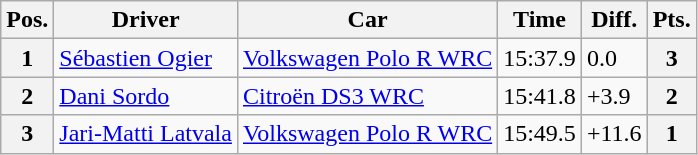<table class="wikitable">
<tr>
<th>Pos.</th>
<th>Driver</th>
<th>Car</th>
<th>Time</th>
<th>Diff.</th>
<th>Pts.</th>
</tr>
<tr>
<th>1</th>
<td> <a href='#'>Sébastien Ogier</a></td>
<td><a href='#'>Volkswagen Polo R WRC</a></td>
<td>15:37.9</td>
<td>0.0</td>
<th>3</th>
</tr>
<tr>
<th>2</th>
<td> <a href='#'>Dani Sordo</a></td>
<td><a href='#'>Citroën DS3 WRC</a></td>
<td>15:41.8</td>
<td>+3.9</td>
<th>2</th>
</tr>
<tr>
<th>3</th>
<td> <a href='#'>Jari-Matti Latvala</a></td>
<td><a href='#'>Volkswagen Polo R WRC</a></td>
<td>15:49.5</td>
<td>+11.6</td>
<th>1</th>
</tr>
</table>
